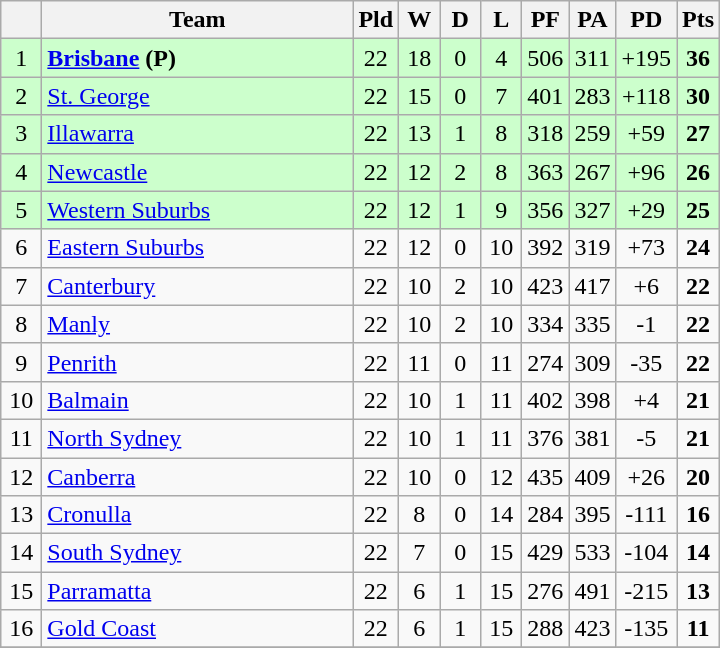<table class="wikitable" style="text-align:center;">
<tr>
<th width=20 abbr="Position×"></th>
<th width=200>Team</th>
<th width=20 abbr="Played">Pld</th>
<th width=20 abbr="Won">W</th>
<th width=20 abbr="Drawn">D</th>
<th width=20 abbr="Lost">L</th>
<th width=20 abbr="Points for">PF</th>
<th width=20 abbr="Points against">PA</th>
<th width=20 abbr="Points difference">PD</th>
<th width=20 abbr="Points">Pts</th>
</tr>
<tr style="background: #ccffcc;">
<td>1</td>
<td style="text-align:left;"><strong> <a href='#'>Brisbane</a> (P)</strong></td>
<td>22</td>
<td>18</td>
<td>0</td>
<td>4</td>
<td>506</td>
<td>311</td>
<td>+195</td>
<td><strong>36</strong></td>
</tr>
<tr style="background: #ccffcc;">
<td>2</td>
<td style="text-align:left;"> <a href='#'>St. George</a></td>
<td>22</td>
<td>15</td>
<td>0</td>
<td>7</td>
<td>401</td>
<td>283</td>
<td>+118</td>
<td><strong>30</strong></td>
</tr>
<tr style="background: #ccffcc;">
<td>3</td>
<td style="text-align:left;"> <a href='#'>Illawarra</a></td>
<td>22</td>
<td>13</td>
<td>1</td>
<td>8</td>
<td>318</td>
<td>259</td>
<td>+59</td>
<td><strong>27</strong></td>
</tr>
<tr style="background: #ccffcc;">
<td>4</td>
<td style="text-align:left;"> <a href='#'>Newcastle</a></td>
<td>22</td>
<td>12</td>
<td>2</td>
<td>8</td>
<td>363</td>
<td>267</td>
<td>+96</td>
<td><strong>26</strong></td>
</tr>
<tr style="background: #ccffcc;">
<td>5</td>
<td style="text-align:left;"> <a href='#'>Western Suburbs</a></td>
<td>22</td>
<td>12</td>
<td>1</td>
<td>9</td>
<td>356</td>
<td>327</td>
<td>+29</td>
<td><strong>25</strong></td>
</tr>
<tr>
<td>6</td>
<td style="text-align:left;"> <a href='#'>Eastern Suburbs</a></td>
<td>22</td>
<td>12</td>
<td>0</td>
<td>10</td>
<td>392</td>
<td>319</td>
<td>+73</td>
<td><strong>24</strong></td>
</tr>
<tr>
<td>7</td>
<td style="text-align:left;"> <a href='#'>Canterbury</a></td>
<td>22</td>
<td>10</td>
<td>2</td>
<td>10</td>
<td>423</td>
<td>417</td>
<td>+6</td>
<td><strong>22</strong></td>
</tr>
<tr>
<td>8</td>
<td style="text-align:left;"> <a href='#'>Manly</a></td>
<td>22</td>
<td>10</td>
<td>2</td>
<td>10</td>
<td>334</td>
<td>335</td>
<td>-1</td>
<td><strong>22</strong></td>
</tr>
<tr>
<td>9</td>
<td style="text-align:left;"> <a href='#'>Penrith</a></td>
<td>22</td>
<td>11</td>
<td>0</td>
<td>11</td>
<td>274</td>
<td>309</td>
<td>-35</td>
<td><strong>22</strong></td>
</tr>
<tr>
<td>10</td>
<td style="text-align:left;"> <a href='#'>Balmain</a></td>
<td>22</td>
<td>10</td>
<td>1</td>
<td>11</td>
<td>402</td>
<td>398</td>
<td>+4</td>
<td><strong>21</strong></td>
</tr>
<tr>
<td>11</td>
<td style="text-align:left;"> <a href='#'>North Sydney</a></td>
<td>22</td>
<td>10</td>
<td>1</td>
<td>11</td>
<td>376</td>
<td>381</td>
<td>-5</td>
<td><strong>21</strong></td>
</tr>
<tr>
<td>12</td>
<td style="text-align:left;"> <a href='#'>Canberra</a></td>
<td>22</td>
<td>10</td>
<td>0</td>
<td>12</td>
<td>435</td>
<td>409</td>
<td>+26</td>
<td><strong>20</strong></td>
</tr>
<tr>
<td>13</td>
<td style="text-align:left;"> <a href='#'>Cronulla</a></td>
<td>22</td>
<td>8</td>
<td>0</td>
<td>14</td>
<td>284</td>
<td>395</td>
<td>-111</td>
<td><strong>16</strong></td>
</tr>
<tr>
<td>14</td>
<td style="text-align:left;"> <a href='#'>South Sydney</a></td>
<td>22</td>
<td>7</td>
<td>0</td>
<td>15</td>
<td>429</td>
<td>533</td>
<td>-104</td>
<td><strong>14</strong></td>
</tr>
<tr>
<td>15</td>
<td style="text-align:left;"> <a href='#'>Parramatta</a></td>
<td>22</td>
<td>6</td>
<td>1</td>
<td>15</td>
<td>276</td>
<td>491</td>
<td>-215</td>
<td><strong>13</strong></td>
</tr>
<tr>
<td>16</td>
<td style="text-align:left;"> <a href='#'>Gold Coast</a></td>
<td>22</td>
<td>6</td>
<td>1</td>
<td>15</td>
<td>288</td>
<td>423</td>
<td>-135</td>
<td><strong>11</strong></td>
</tr>
<tr>
</tr>
</table>
